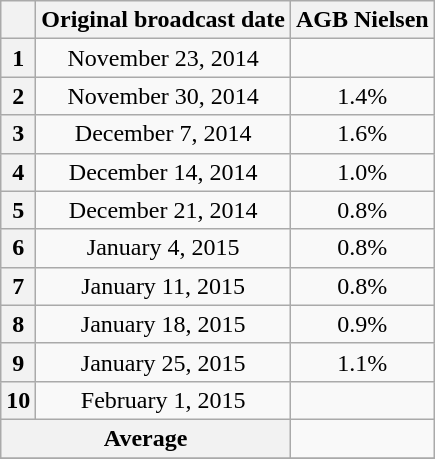<table class="wikitable" style="text-align:center">
<tr>
<th></th>
<th>Original broadcast date</th>
<th>AGB Nielsen</th>
</tr>
<tr>
<th>1</th>
<td>November 23, 2014</td>
<td></td>
</tr>
<tr>
<th>2</th>
<td>November 30, 2014</td>
<td>1.4%</td>
</tr>
<tr>
<th>3</th>
<td>December 7, 2014</td>
<td>1.6%</td>
</tr>
<tr>
<th>4</th>
<td>December 14, 2014</td>
<td>1.0%</td>
</tr>
<tr>
<th>5</th>
<td>December 21, 2014</td>
<td>0.8%</td>
</tr>
<tr>
<th>6</th>
<td>January 4, 2015</td>
<td>0.8%</td>
</tr>
<tr>
<th>7</th>
<td>January 11, 2015</td>
<td>0.8%</td>
</tr>
<tr>
<th>8</th>
<td>January 18, 2015</td>
<td>0.9%</td>
</tr>
<tr>
<th>9</th>
<td>January 25, 2015</td>
<td>1.1%</td>
</tr>
<tr>
<th>10</th>
<td>February 1, 2015</td>
<td></td>
</tr>
<tr>
<th colspan="2">Average</th>
<td></td>
</tr>
<tr>
</tr>
</table>
